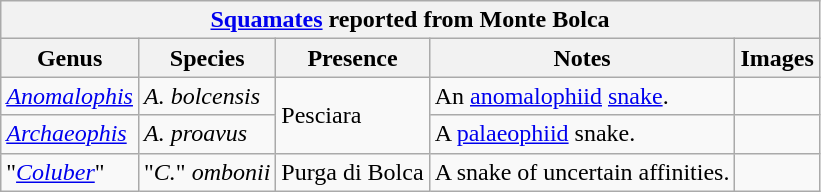<table class="wikitable" align="center">
<tr>
<th colspan="5" align="center"><strong><a href='#'>Squamates</a> reported from Monte Bolca</strong></th>
</tr>
<tr>
<th>Genus</th>
<th>Species</th>
<th>Presence</th>
<th>Notes</th>
<th>Images</th>
</tr>
<tr>
<td><em><a href='#'>Anomalophis</a></em></td>
<td><em>A. bolcensis</em></td>
<td rowspan="2">Pesciara</td>
<td>An <a href='#'>anomalophiid</a> <a href='#'>snake</a>.</td>
<td></td>
</tr>
<tr>
<td><em><a href='#'>Archaeophis</a></em></td>
<td><em>A. proavus</em></td>
<td>A <a href='#'>palaeophiid</a> snake.</td>
<td></td>
</tr>
<tr>
<td>"<em><a href='#'>Coluber</a></em>"</td>
<td>"<em>C.</em>" <em>ombonii</em></td>
<td>Purga di Bolca</td>
<td>A snake of uncertain affinities.</td>
<td></td>
</tr>
</table>
